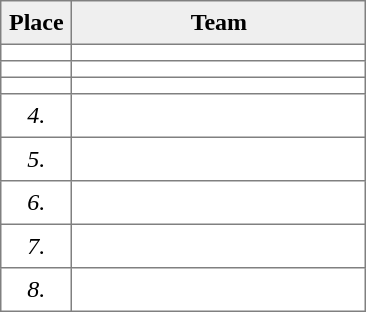<table style=border-collapse:collapse border=1 cellspacing=0 cellpadding=5>
<tr align=center bgcolor=#efefef>
<th width=35>Place</th>
<th width=185>Team</th>
</tr>
<tr align=center>
<td></td>
<td style="text-align:left;"></td>
</tr>
<tr align=center>
<td></td>
<td style="text-align:left;"></td>
</tr>
<tr align=center>
<td></td>
<td style="text-align:left;"></td>
</tr>
<tr align=center>
<td><em>4.</em></td>
<td style="text-align:left;"></td>
</tr>
<tr align=center>
<td><em>5.</em></td>
<td style="text-align:left;"></td>
</tr>
<tr align=center>
<td><em>6.</em></td>
<td style="text-align:left;"></td>
</tr>
<tr align=center>
<td><em>7.</em></td>
<td style="text-align:left;"></td>
</tr>
<tr align=center>
<td><em>8.</em></td>
<td style="text-align:left;"></td>
</tr>
</table>
